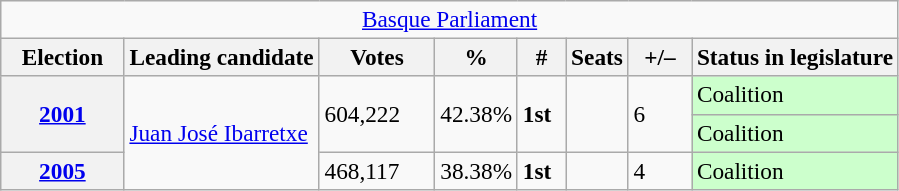<table class="wikitable" style="font-size:97%; text-align:left;">
<tr>
<td colspan="8" align="center"><a href='#'>Basque Parliament</a></td>
</tr>
<tr>
<th width="75">Election</th>
<th>Leading candidate</th>
<th width="70">Votes</th>
<th width="35">%</th>
<th width="25">#</th>
<th>Seats</th>
<th width="35">+/–</th>
<th>Status in legislature</th>
</tr>
<tr>
<th rowspan="2"><a href='#'>2001</a></th>
<td rowspan="3"><a href='#'>Juan José Ibarretxe</a></td>
<td rowspan="2">604,222</td>
<td rowspan="2">42.38%</td>
<td rowspan="2"><strong>1st</strong></td>
<td rowspan="2"></td>
<td rowspan="2">6</td>
<td style="background:#cfc;">Coalition </td>
</tr>
<tr>
<td style="background:#cfc;">Coalition </td>
</tr>
<tr>
<th><a href='#'>2005</a></th>
<td>468,117</td>
<td>38.38%</td>
<td><strong>1st</strong></td>
<td></td>
<td>4</td>
<td style="background:#cfc;">Coalition </td>
</tr>
</table>
